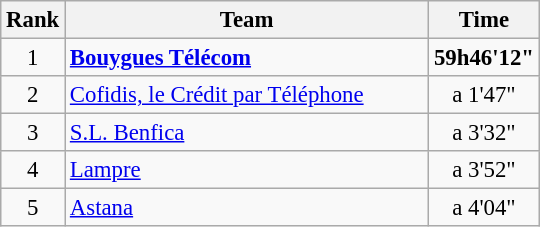<table class="wikitable" style="font-size:95%;width:360px;">
<tr>
<th width=6%>Rank</th>
<th width=74%>Team</th>
<th width=20%>Time</th>
</tr>
<tr>
<td align=center>1</td>
<td> <strong><a href='#'>Bouygues Télécom</a></strong></td>
<td align=center><strong>59h46'12"</strong></td>
</tr>
<tr>
<td align=center>2</td>
<td> <a href='#'>Cofidis, le Crédit par Téléphone</a></td>
<td align=center>a 1'47"</td>
</tr>
<tr>
<td align=center>3</td>
<td> <a href='#'>S.L. Benfica</a></td>
<td align=center>a 3'32"</td>
</tr>
<tr>
<td align=center>4</td>
<td> <a href='#'>Lampre</a></td>
<td align=center>a 3'52"</td>
</tr>
<tr>
<td align=center>5</td>
<td> <a href='#'>Astana</a></td>
<td align=center>a 4'04"</td>
</tr>
</table>
